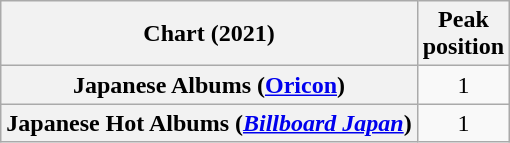<table class="wikitable sortable plainrowheaders">
<tr>
<th scope="col">Chart (2021)</th>
<th scope="col">Peak<br>position</th>
</tr>
<tr>
<th scope="row">Japanese Albums (<a href='#'>Oricon</a>)</th>
<td align="center">1</td>
</tr>
<tr>
<th scope="row">Japanese Hot Albums (<em><a href='#'>Billboard Japan</a></em>)</th>
<td align="center">1</td>
</tr>
</table>
